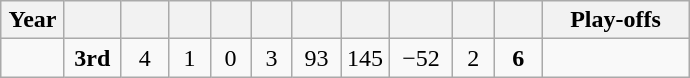<table class="wikitable" style="text-align:center;">
<tr>
<th style="width:35px;">Year</th>
<th style="width:30px;"></th>
<th style="width:25px;"></th>
<th style="width:20px;"></th>
<th style="width:20px;"></th>
<th style="width:20px;"></th>
<th style="width:25px;"></th>
<th style="width:25px;"></th>
<th style="width:35px;"></th>
<th style="width:20px;"></th>
<th style="width:25px;"></th>
<th style="width:90px;">Play-offs<br></th>
</tr>
<tr>
<td style="padding-right:2px"></td>
<td><strong>3rd</strong></td>
<td>4</td>
<td>1</td>
<td>0</td>
<td>3</td>
<td>93</td>
<td>145</td>
<td>−52</td>
<td>2</td>
<td><strong>6</strong></td>
<td></td>
</tr>
</table>
